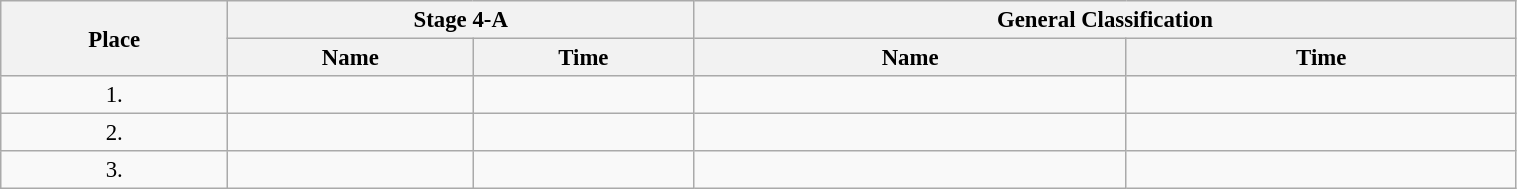<table class=wikitable style="font-size:95%" width="80%">
<tr>
<th rowspan="2">Place</th>
<th colspan="2">Stage 4-A</th>
<th colspan="2">General Classification</th>
</tr>
<tr>
<th>Name</th>
<th>Time</th>
<th>Name</th>
<th>Time</th>
</tr>
<tr>
<td align="center">1.</td>
<td></td>
<td></td>
<td></td>
<td></td>
</tr>
<tr>
<td align="center">2.</td>
<td></td>
<td></td>
<td></td>
<td></td>
</tr>
<tr>
<td align="center">3.</td>
<td></td>
<td></td>
<td></td>
<td></td>
</tr>
</table>
